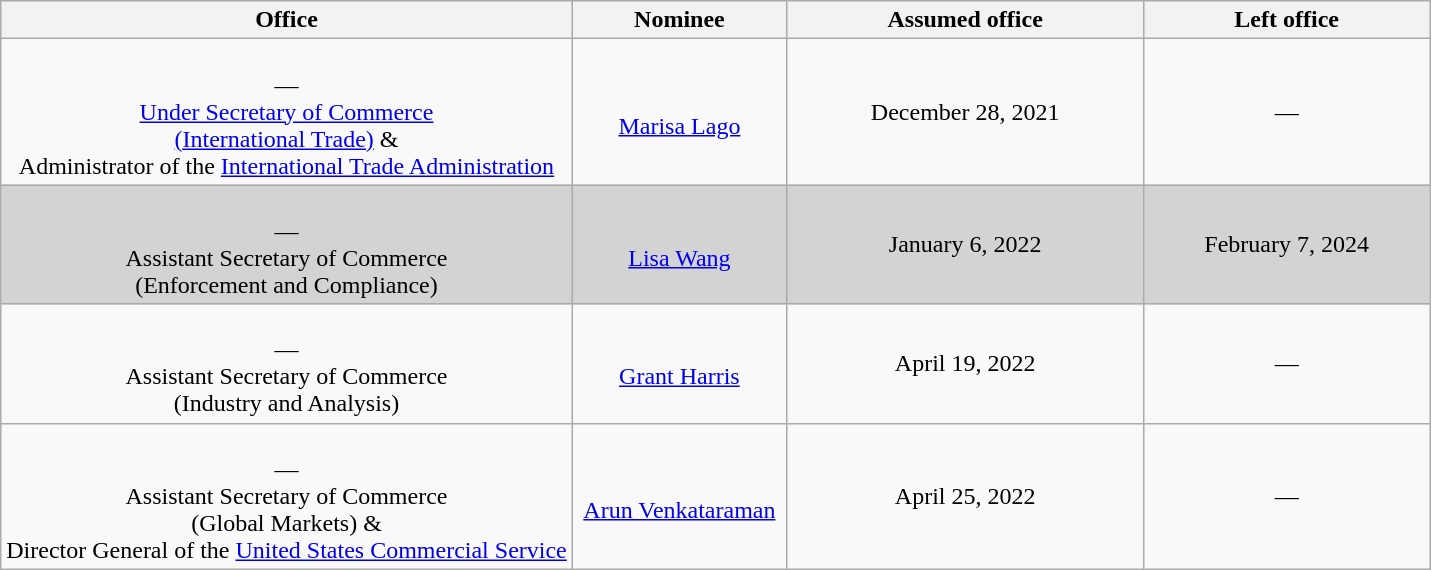<table class="wikitable sortable" style="text-align:center">
<tr>
<th style="width:40%;">Office</th>
<th style="width:15%;">Nominee</th>
<th style="width:25%;" data-sort-type="date">Assumed office</th>
<th style="width:20%;" data-sort-type="date">Left office</th>
</tr>
<tr>
<td><br>—<br><a href='#'>Under Secretary of Commerce<br>(International Trade)</a> &<br>Administrator of the <a href='#'>International Trade Administration</a></td>
<td><br><a href='#'>Marisa Lago</a></td>
<td data-sort-value="December 28, 2021">December 28, 2021<br></td>
<td>—</td>
</tr>
<tr style="background:lightgray;">
<td><br>—<br>Assistant Secretary of Commerce<br>(Enforcement and Compliance)</td>
<td><br><a href='#'>Lisa Wang</a></td>
<td data-sort-value="January 6, 2022">January 6, 2022<br></td>
<td>February 7, 2024</td>
</tr>
<tr>
<td><br>—<br>Assistant Secretary of Commerce<br>(Industry and Analysis)</td>
<td><br><a href='#'>Grant Harris</a></td>
<td data-sort-value="April 19, 2022">April 19, 2022<br></td>
<td>—</td>
</tr>
<tr>
<td><br>—<br>Assistant Secretary of Commerce<br>(Global Markets) &<br>Director General of the <a href='#'>United States Commercial Service</a></td>
<td><br><a href='#'>Arun Venkataraman</a></td>
<td data-sort-value="April 25, 2022">April 25, 2022<br></td>
<td>—</td>
</tr>
</table>
